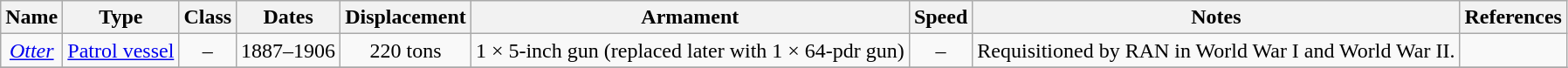<table class="wikitable" style="text-align: center">
<tr>
<th>Name</th>
<th>Type</th>
<th>Class</th>
<th>Dates</th>
<th>Displacement</th>
<th>Armament</th>
<th>Speed</th>
<th>Notes</th>
<th>References</th>
</tr>
<tr>
<td><a href='#'><em>Otter</em></a></td>
<td><a href='#'>Patrol vessel</a></td>
<td>–</td>
<td>1887–1906</td>
<td>220 tons</td>
<td>1 × 5-inch gun (replaced later with 1 × 64-pdr gun)</td>
<td>–</td>
<td>Requisitioned by RAN in World War I and World War II.</td>
<td></td>
</tr>
<tr>
</tr>
</table>
